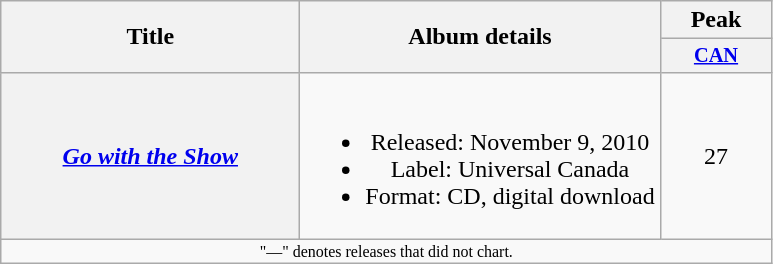<table class="wikitable plainrowheaders" style="text-align:center;">
<tr>
<th style="width:12em;" rowspan="2">Title</th>
<th rowspan="2">Album details</th>
<th>Peak</th>
</tr>
<tr>
<th scope="col" style="width:5em;font-size:85%;"><a href='#'>CAN</a><br></th>
</tr>
<tr>
<th scope="row"><em><a href='#'>Go with the Show</a></em></th>
<td><br><ul><li>Released: November 9, 2010</li><li>Label: Universal Canada</li><li>Format: CD, digital download</li></ul></td>
<td>27</td>
</tr>
<tr>
<td colspan=4 style=font-size:8pt>"—" denotes releases that did not chart.</td>
</tr>
</table>
